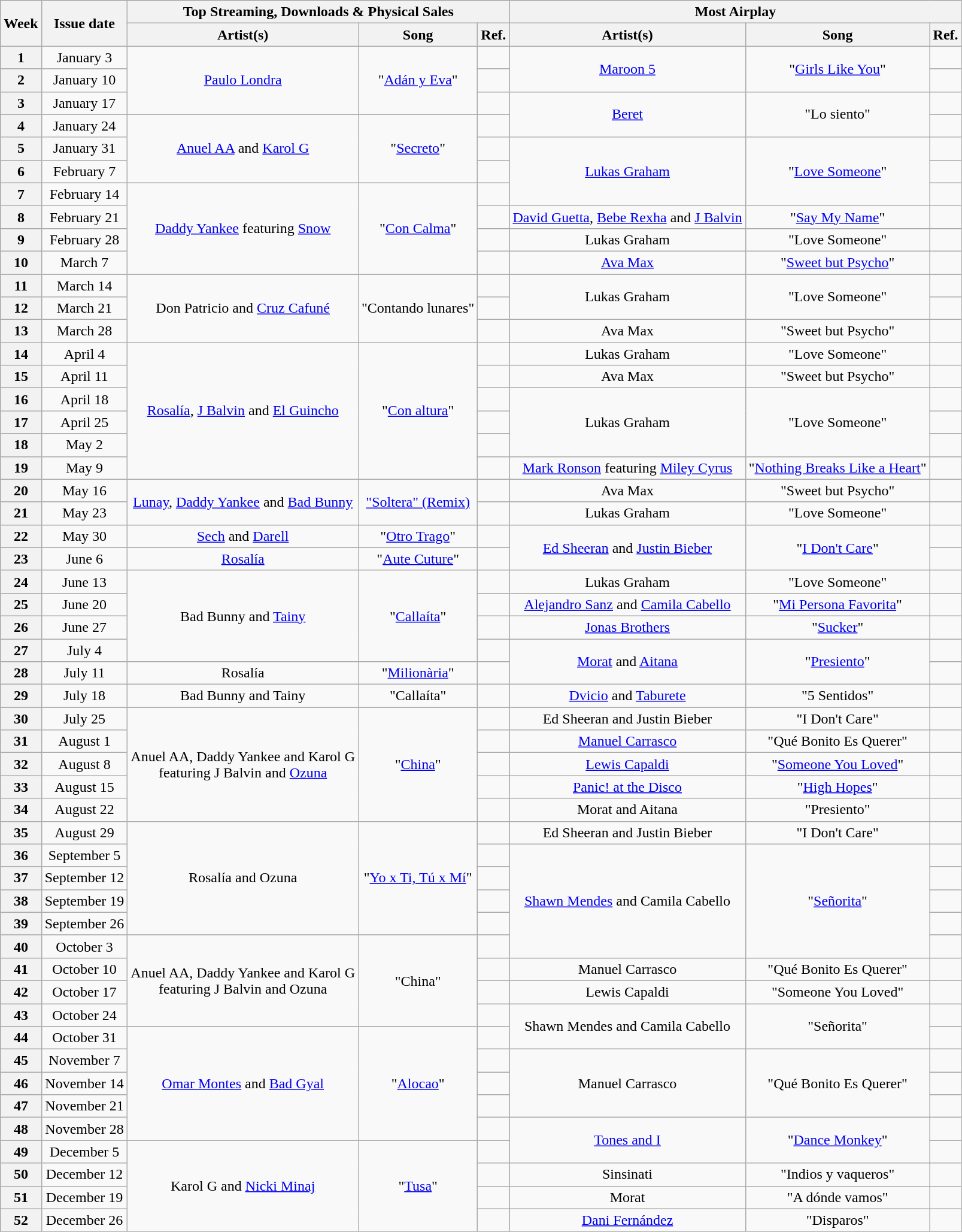<table class="wikitable" style="text-align:center">
<tr>
<th rowspan="2">Week</th>
<th rowspan="2">Issue date</th>
<th colspan="3">Top Streaming, Downloads & Physical Sales</th>
<th colspan="3">Most Airplay</th>
</tr>
<tr>
<th>Artist(s)</th>
<th>Song</th>
<th>Ref.</th>
<th>Artist(s)</th>
<th>Song</th>
<th>Ref.</th>
</tr>
<tr>
<th>1</th>
<td>January 3</td>
<td rowspan="3"><a href='#'>Paulo Londra</a></td>
<td rowspan="3">"<a href='#'>Adán y Eva</a>"</td>
<td></td>
<td rowspan="2"><a href='#'>Maroon 5</a></td>
<td rowspan="2">"<a href='#'>Girls Like You</a>"</td>
<td></td>
</tr>
<tr>
<th>2</th>
<td>January 10</td>
<td></td>
<td></td>
</tr>
<tr>
<th>3</th>
<td>January 17</td>
<td></td>
<td rowspan="2"><a href='#'>Beret</a></td>
<td rowspan="2">"Lo siento"</td>
<td></td>
</tr>
<tr>
<th>4</th>
<td>January 24</td>
<td rowspan="3"><a href='#'>Anuel AA</a> and <a href='#'>Karol G</a></td>
<td rowspan="3">"<a href='#'>Secreto</a>"</td>
<td></td>
<td></td>
</tr>
<tr>
<th>5</th>
<td>January 31</td>
<td></td>
<td rowspan="3"><a href='#'>Lukas Graham</a></td>
<td rowspan="3">"<a href='#'>Love Someone</a>"</td>
<td></td>
</tr>
<tr>
<th>6</th>
<td>February 7</td>
<td></td>
<td></td>
</tr>
<tr>
<th>7</th>
<td>February 14</td>
<td rowspan="4"><a href='#'>Daddy Yankee</a> featuring <a href='#'>Snow</a></td>
<td rowspan="4">"<a href='#'>Con Calma</a>"</td>
<td></td>
<td></td>
</tr>
<tr>
<th>8</th>
<td>February 21</td>
<td></td>
<td><a href='#'>David Guetta</a>, <a href='#'>Bebe Rexha</a> and <a href='#'>J Balvin</a></td>
<td>"<a href='#'>Say My Name</a>"</td>
<td></td>
</tr>
<tr>
<th>9</th>
<td>February 28</td>
<td></td>
<td>Lukas Graham</td>
<td>"Love Someone"</td>
<td></td>
</tr>
<tr>
<th>10</th>
<td>March 7</td>
<td></td>
<td><a href='#'>Ava Max</a></td>
<td>"<a href='#'>Sweet but Psycho</a>"</td>
<td></td>
</tr>
<tr>
<th>11</th>
<td>March 14</td>
<td rowspan="3">Don Patricio and <a href='#'>Cruz Cafuné</a></td>
<td rowspan="3">"Contando lunares"</td>
<td></td>
<td rowspan="2">Lukas Graham</td>
<td rowspan="2">"Love Someone"</td>
<td></td>
</tr>
<tr>
<th>12</th>
<td>March 21</td>
<td></td>
<td></td>
</tr>
<tr>
<th>13</th>
<td>March 28</td>
<td></td>
<td>Ava Max</td>
<td>"Sweet but Psycho"</td>
<td></td>
</tr>
<tr>
<th>14</th>
<td>April 4</td>
<td rowspan="6"><a href='#'>Rosalía</a>, <a href='#'>J Balvin</a> and <a href='#'>El Guincho</a></td>
<td rowspan="6">"<a href='#'>Con altura</a>"</td>
<td></td>
<td>Lukas Graham</td>
<td>"Love Someone"</td>
<td></td>
</tr>
<tr>
<th>15</th>
<td>April 11</td>
<td></td>
<td>Ava Max</td>
<td>"Sweet but Psycho"</td>
<td></td>
</tr>
<tr>
<th>16</th>
<td>April 18</td>
<td></td>
<td rowspan="3">Lukas Graham</td>
<td rowspan="3">"Love Someone"</td>
<td></td>
</tr>
<tr>
<th>17</th>
<td>April 25</td>
<td></td>
<td></td>
</tr>
<tr>
<th>18</th>
<td>May 2</td>
<td></td>
<td></td>
</tr>
<tr>
<th>19</th>
<td>May 9</td>
<td></td>
<td><a href='#'>Mark Ronson</a> featuring <a href='#'>Miley Cyrus</a></td>
<td>"<a href='#'>Nothing Breaks Like a Heart</a>"</td>
<td></td>
</tr>
<tr>
<th>20</th>
<td>May 16</td>
<td rowspan="2"><a href='#'>Lunay</a>, <a href='#'>Daddy Yankee</a> and <a href='#'>Bad Bunny</a></td>
<td rowspan="2"><a href='#'>"Soltera" (Remix)</a></td>
<td></td>
<td>Ava Max</td>
<td>"Sweet but Psycho"</td>
<td></td>
</tr>
<tr>
<th>21</th>
<td>May 23</td>
<td></td>
<td>Lukas Graham</td>
<td>"Love Someone"</td>
<td></td>
</tr>
<tr>
<th>22</th>
<td>May 30</td>
<td><a href='#'>Sech</a> and <a href='#'>Darell</a></td>
<td>"<a href='#'>Otro Trago</a>"</td>
<td></td>
<td rowspan="2"><a href='#'>Ed Sheeran</a> and <a href='#'>Justin Bieber</a></td>
<td rowspan="2">"<a href='#'>I Don't Care</a>"</td>
<td></td>
</tr>
<tr>
<th>23</th>
<td>June 6</td>
<td><a href='#'>Rosalía</a></td>
<td>"<a href='#'>Aute Cuture</a>"</td>
<td></td>
<td></td>
</tr>
<tr>
<th>24</th>
<td>June 13</td>
<td rowspan="4">Bad Bunny and <a href='#'>Tainy</a></td>
<td rowspan="4">"<a href='#'>Callaíta</a>"</td>
<td></td>
<td>Lukas Graham</td>
<td>"Love Someone"</td>
<td></td>
</tr>
<tr>
<th>25</th>
<td>June 20</td>
<td></td>
<td><a href='#'>Alejandro Sanz</a> and <a href='#'>Camila Cabello</a></td>
<td>"<a href='#'>Mi Persona Favorita</a>"</td>
<td></td>
</tr>
<tr>
<th>26</th>
<td>June 27</td>
<td></td>
<td><a href='#'>Jonas Brothers</a></td>
<td>"<a href='#'>Sucker</a>"</td>
<td></td>
</tr>
<tr>
<th>27</th>
<td>July 4</td>
<td></td>
<td rowspan="2"><a href='#'>Morat</a> and <a href='#'>Aitana</a></td>
<td rowspan="2">"<a href='#'>Presiento</a>"</td>
<td></td>
</tr>
<tr>
<th>28</th>
<td>July 11</td>
<td>Rosalía</td>
<td>"<a href='#'>Milionària</a>"</td>
<td></td>
<td></td>
</tr>
<tr>
<th>29</th>
<td>July 18</td>
<td>Bad Bunny and Tainy</td>
<td>"Callaíta"</td>
<td></td>
<td><a href='#'>Dvicio</a> and <a href='#'>Taburete</a></td>
<td>"5 Sentidos"</td>
<td></td>
</tr>
<tr>
<th>30</th>
<td>July 25</td>
<td rowspan="5">Anuel AA, Daddy Yankee and Karol G<br> featuring J Balvin and <a href='#'>Ozuna</a></td>
<td rowspan="5">"<a href='#'>China</a>"</td>
<td></td>
<td>Ed Sheeran and Justin Bieber</td>
<td>"I Don't Care"</td>
<td></td>
</tr>
<tr>
<th>31</th>
<td>August 1</td>
<td></td>
<td><a href='#'>Manuel Carrasco</a></td>
<td>"Qué Bonito Es Querer"</td>
<td></td>
</tr>
<tr>
<th>32</th>
<td>August 8</td>
<td></td>
<td><a href='#'>Lewis Capaldi</a></td>
<td>"<a href='#'>Someone You Loved</a>"</td>
<td></td>
</tr>
<tr>
<th>33</th>
<td>August 15</td>
<td></td>
<td><a href='#'>Panic! at the Disco</a></td>
<td>"<a href='#'>High Hopes</a>"</td>
<td></td>
</tr>
<tr>
<th>34</th>
<td>August 22</td>
<td></td>
<td>Morat and Aitana</td>
<td>"Presiento"</td>
<td></td>
</tr>
<tr>
<th>35</th>
<td>August 29</td>
<td rowspan="5">Rosalía and Ozuna</td>
<td rowspan="5">"<a href='#'>Yo x Ti, Tú x Mí</a>"</td>
<td></td>
<td>Ed Sheeran and Justin Bieber</td>
<td>"I Don't Care"</td>
<td></td>
</tr>
<tr>
<th>36</th>
<td>September 5</td>
<td></td>
<td rowspan="5"><a href='#'>Shawn Mendes</a> and Camila Cabello</td>
<td rowspan="5">"<a href='#'>Señorita</a>"</td>
<td></td>
</tr>
<tr>
<th>37</th>
<td>September 12</td>
<td></td>
<td></td>
</tr>
<tr>
<th>38</th>
<td>September 19</td>
<td></td>
<td></td>
</tr>
<tr>
<th>39</th>
<td>September 26</td>
<td></td>
<td></td>
</tr>
<tr>
<th>40</th>
<td>October 3</td>
<td rowspan="4">Anuel AA, Daddy Yankee and Karol G<br> featuring J Balvin and Ozuna</td>
<td rowspan="4">"China"</td>
<td></td>
<td></td>
</tr>
<tr>
<th>41</th>
<td>October 10</td>
<td></td>
<td>Manuel Carrasco</td>
<td>"Qué Bonito Es Querer"</td>
<td></td>
</tr>
<tr>
<th>42</th>
<td>October 17</td>
<td></td>
<td>Lewis Capaldi</td>
<td>"Someone You Loved"</td>
<td></td>
</tr>
<tr>
<th>43</th>
<td>October 24</td>
<td></td>
<td rowspan="2">Shawn Mendes and Camila Cabello</td>
<td rowspan="2">"Señorita"</td>
<td></td>
</tr>
<tr>
<th>44</th>
<td>October 31</td>
<td rowspan="5"><a href='#'>Omar Montes</a> and <a href='#'>Bad Gyal</a></td>
<td rowspan="5">"<a href='#'>Alocao</a>"</td>
<td></td>
<td></td>
</tr>
<tr>
<th>45</th>
<td>November 7</td>
<td></td>
<td rowspan="3">Manuel Carrasco</td>
<td rowspan="3">"Qué Bonito Es Querer"</td>
<td></td>
</tr>
<tr>
<th>46</th>
<td>November 14</td>
<td></td>
<td></td>
</tr>
<tr>
<th>47</th>
<td>November 21</td>
<td></td>
<td></td>
</tr>
<tr>
<th>48</th>
<td>November 28</td>
<td></td>
<td rowspan="2"><a href='#'>Tones and I</a></td>
<td rowspan="2">"<a href='#'>Dance Monkey</a>"</td>
<td></td>
</tr>
<tr>
<th>49</th>
<td>December 5</td>
<td rowspan="4">Karol G and <a href='#'>Nicki Minaj</a></td>
<td rowspan="4">"<a href='#'>Tusa</a>"</td>
<td></td>
<td></td>
</tr>
<tr>
<th>50</th>
<td>December 12</td>
<td></td>
<td>Sinsinati</td>
<td>"Indios y vaqueros"</td>
<td></td>
</tr>
<tr>
<th>51</th>
<td>December 19</td>
<td></td>
<td>Morat</td>
<td>"A dónde vamos"</td>
<td></td>
</tr>
<tr>
<th>52</th>
<td>December 26</td>
<td></td>
<td><a href='#'>Dani Fernández</a></td>
<td>"Disparos"</td>
<td></td>
</tr>
</table>
